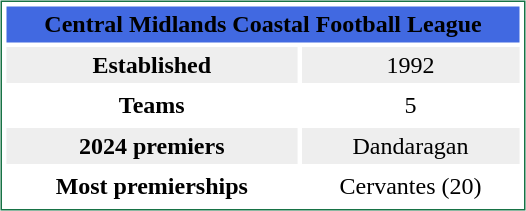<table style="margin:5px; border:1px solid #177245;" align=right cellpadding=3 cellspacing=3 width=350>
<tr align="center" bgcolor=#4169E1>
<td colspan=2><span><strong>Central Midlands Coastal Football League</strong></span></td>
</tr>
<tr align="center" bgcolor="#eeeeee">
<td><strong>Established</strong></td>
<td>1992</td>
</tr>
<tr align="center">
<td><strong>Teams</strong></td>
<td>5</td>
</tr>
<tr align="center" bgcolor="#eeeeee">
<td><strong>2024 premiers</strong></td>
<td>Dandaragan</td>
</tr>
<tr align="center">
<td><strong>Most premierships</strong></td>
<td>Cervantes (20)</td>
</tr>
</table>
